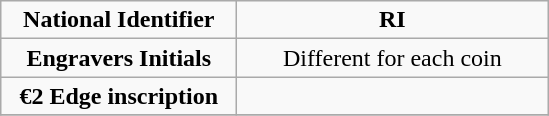<table class="wikitable" style="text-align: center;">
<tr>
<td width=150px><strong>National Identifier</strong></td>
<td width=200px><strong>RI</strong></td>
</tr>
<tr>
<td><strong>Engravers Initials</strong></td>
<td>Different for each coin</td>
</tr>
<tr>
<td><strong>€2 Edge inscription</strong></td>
<td></td>
</tr>
<tr>
</tr>
</table>
